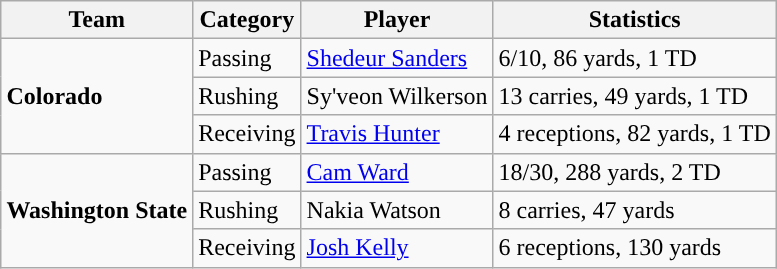<table class="wikitable" style="float: right;">
<tr>
<th>Team</th>
<th>Category</th>
<th>Player</th>
<th>Statistics</th>
</tr>
<tr>
<td rowspan=3><strong>Colorado</strong></td>
<td>Passing</td>
<td><a href='#'>Shedeur Sanders</a></td>
<td>6/10, 86 yards, 1 TD</td>
</tr>
<tr>
<td>Rushing</td>
<td>Sy'veon Wilkerson</td>
<td>13 carries, 49 yards, 1 TD</td>
</tr>
<tr>
<td>Receiving</td>
<td><a href='#'>Travis Hunter</a></td>
<td>4 receptions, 82 yards, 1 TD</td>
</tr>
<tr>
<td rowspan=3><strong>Washington State</strong></td>
<td>Passing</td>
<td><a href='#'>Cam Ward</a></td>
<td>18/30, 288 yards, 2 TD</td>
</tr>
<tr>
<td>Rushing</td>
<td>Nakia Watson</td>
<td>8 carries, 47 yards</td>
</tr>
<tr>
<td>Receiving</td>
<td><a href='#'>Josh Kelly</a></td>
<td>6 receptions, 130 yards</td>
</tr>
</table>
